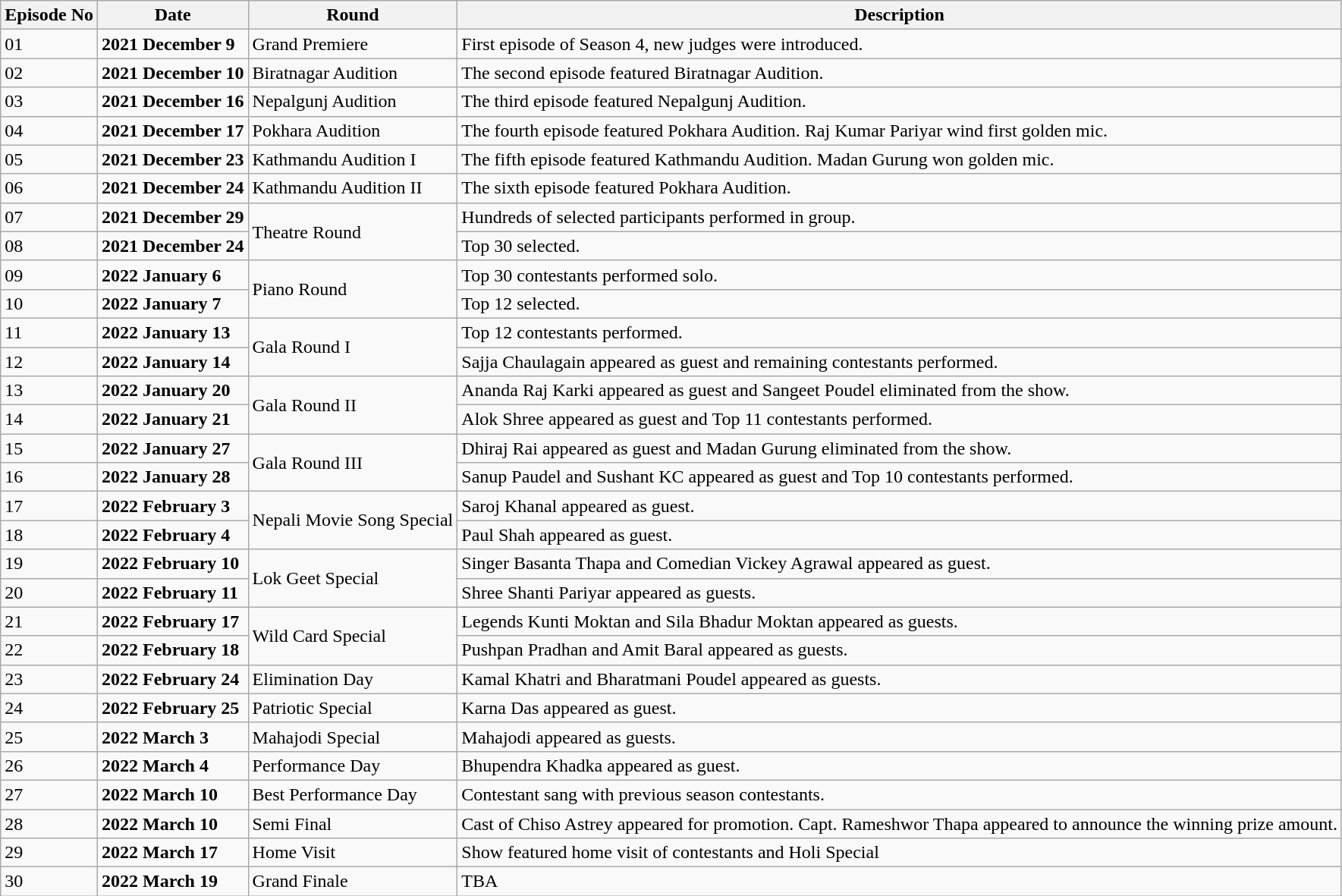<table class="wikitable">
<tr>
<th>Episode No</th>
<th>Date</th>
<th>Round</th>
<th>Description</th>
</tr>
<tr>
<td>01</td>
<td><strong>2021 December 9</strong></td>
<td>Grand Premiere</td>
<td>First episode of Season 4, new judges were introduced.</td>
</tr>
<tr>
<td>02</td>
<td><strong>2021 December 10</strong></td>
<td>Biratnagar Audition</td>
<td>The second episode featured Biratnagar Audition.</td>
</tr>
<tr>
<td>03</td>
<td><strong>2021 December 16</strong></td>
<td>Nepalgunj Audition</td>
<td>The third episode featured Nepalgunj Audition.</td>
</tr>
<tr>
<td>04</td>
<td><strong>2021 December 17</strong></td>
<td>Pokhara Audition</td>
<td>The fourth episode featured Pokhara Audition. Raj Kumar Pariyar wind first golden mic.</td>
</tr>
<tr>
<td>05</td>
<td><strong>2021 December 23</strong></td>
<td>Kathmandu Audition I</td>
<td>The fifth episode featured Kathmandu Audition. Madan Gurung won golden mic.</td>
</tr>
<tr>
<td>06</td>
<td><strong>2021 December 24</strong></td>
<td>Kathmandu Audition II</td>
<td>The sixth episode featured Pokhara Audition.</td>
</tr>
<tr>
<td>07</td>
<td><strong>2021 December 29</strong></td>
<td rowspan="2">Theatre Round</td>
<td>Hundreds of selected participants performed in group.</td>
</tr>
<tr>
<td>08</td>
<td><strong>2021 December 24</strong></td>
<td>Top 30 selected.</td>
</tr>
<tr>
<td>09</td>
<td><strong>2022 January 6</strong></td>
<td rowspan="2">Piano Round</td>
<td>Top 30 contestants performed solo.</td>
</tr>
<tr>
<td>10</td>
<td><strong>2022 January 7</strong></td>
<td>Top 12 selected.</td>
</tr>
<tr>
<td>11</td>
<td><strong>2022 January 13</strong></td>
<td rowspan="2">Gala Round I</td>
<td>Top 12 contestants performed.</td>
</tr>
<tr>
<td>12</td>
<td><strong>2022 January 14</strong></td>
<td>Sajja Chaulagain appeared as guest and remaining contestants performed.</td>
</tr>
<tr>
<td>13</td>
<td><strong>2022 January 20</strong></td>
<td rowspan="2">Gala Round II</td>
<td>Ananda Raj Karki appeared as guest and Sangeet Poudel eliminated from the show.</td>
</tr>
<tr>
<td>14</td>
<td><strong>2022 January 21</strong></td>
<td>Alok Shree appeared as guest and Top 11 contestants performed.</td>
</tr>
<tr>
<td>15</td>
<td><strong>2022 January 27</strong></td>
<td rowspan="2">Gala Round III</td>
<td>Dhiraj Rai appeared as guest and Madan Gurung eliminated from the show.</td>
</tr>
<tr>
<td>16</td>
<td><strong>2022 January 28</strong></td>
<td>Sanup Paudel and Sushant KC appeared as guest and Top 10 contestants performed.</td>
</tr>
<tr>
<td>17</td>
<td><strong>2022 February 3</strong></td>
<td rowspan="2">Nepali Movie Song Special</td>
<td>Saroj Khanal appeared as guest.</td>
</tr>
<tr>
<td>18</td>
<td><strong>2022 February 4</strong></td>
<td>Paul Shah appeared as guest.</td>
</tr>
<tr>
<td>19</td>
<td><strong>2022 February 10</strong></td>
<td rowspan="2">Lok Geet Special</td>
<td>Singer Basanta Thapa and Comedian Vickey Agrawal appeared as guest.</td>
</tr>
<tr>
<td>20</td>
<td><strong>2022 February 11</strong></td>
<td>Shree Shanti Pariyar appeared as guests.</td>
</tr>
<tr>
<td>21</td>
<td><strong>2022 February 17</strong></td>
<td rowspan="2">Wild Card Special</td>
<td>Legends Kunti Moktan and Sila Bhadur Moktan appeared as guests.</td>
</tr>
<tr>
<td>22</td>
<td><strong>2022 February 18</strong></td>
<td>Pushpan Pradhan and Amit Baral appeared as guests.</td>
</tr>
<tr>
<td>23</td>
<td><strong>2022 February 24</strong></td>
<td>Elimination Day</td>
<td>Kamal Khatri and Bharatmani Poudel appeared as guests.</td>
</tr>
<tr>
<td>24</td>
<td><strong>2022 February 25</strong></td>
<td>Patriotic Special</td>
<td>Karna Das appeared as guest.</td>
</tr>
<tr>
<td>25</td>
<td><strong>2022 March 3</strong></td>
<td>Mahajodi Special</td>
<td>Mahajodi appeared as guests.</td>
</tr>
<tr>
<td>26</td>
<td><strong>2022 March 4</strong></td>
<td>Performance Day</td>
<td>Bhupendra Khadka appeared as guest.</td>
</tr>
<tr>
<td>27</td>
<td><strong>2022 March 10</strong></td>
<td>Best Performance Day</td>
<td>Contestant sang with previous season contestants.</td>
</tr>
<tr>
<td>28</td>
<td><strong>2022 March 10</strong></td>
<td>Semi Final</td>
<td>Cast of Chiso Astrey appeared for promotion. Capt. Rameshwor Thapa appeared to announce the winning prize amount.</td>
</tr>
<tr>
<td>29</td>
<td><strong>2022 March 17</strong></td>
<td>Home Visit</td>
<td>Show featured home visit of contestants and Holi Special</td>
</tr>
<tr>
<td>30</td>
<td><strong>2022 March 19</strong></td>
<td>Grand Finale</td>
<td>TBA</td>
</tr>
</table>
